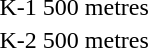<table>
<tr valign="top">
<td>K-1 500 metres<br></td>
<td></td>
<td></td>
<td></td>
</tr>
<tr valign="top">
<td>K-2 500 metres<br></td>
<td></td>
<td></td>
<td></td>
</tr>
</table>
